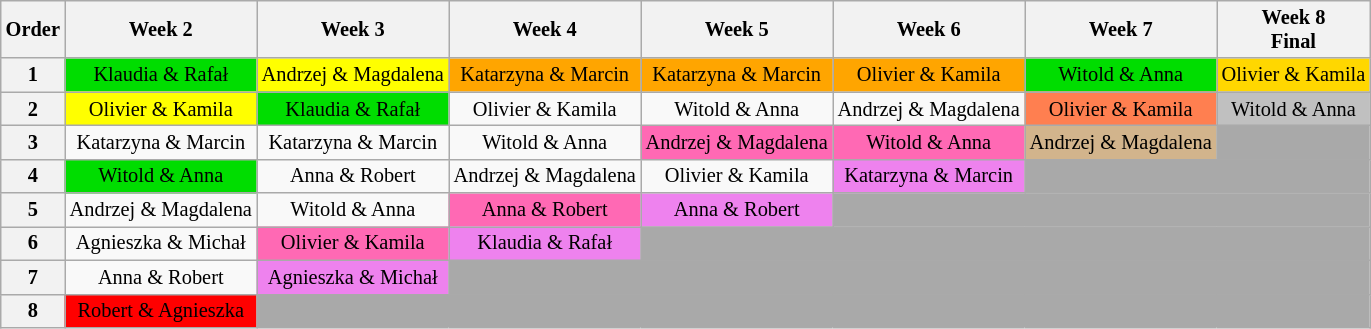<table class="wikitable" style="font-size:85%; text-align:center">
<tr>
<th>Order</th>
<th>Week 2</th>
<th>Week 3</th>
<th>Week 4</th>
<th>Week 5</th>
<th>Week 6</th>
<th>Week 7</th>
<th>Week 8<br>Final</th>
</tr>
<tr>
<th>1</th>
<td style="background:#00DD00;">Klaudia & Rafał</td>
<td style="background:yellow;">Andrzej & Magdalena</td>
<td style="background:orange;">Katarzyna & Marcin</td>
<td style="background:orange;">Katarzyna & Marcin</td>
<td style="background:orange;">Olivier & Kamila</td>
<td style="background:#00DD00;">Witold & Anna</td>
<td style="background:gold;">Olivier & Kamila</td>
</tr>
<tr>
<th>2</th>
<td style="background:yellow;">Olivier & Kamila</td>
<td style="background:#00DD00;">Klaudia & Rafał</td>
<td>Olivier & Kamila</td>
<td>Witold & Anna</td>
<td>Andrzej & Magdalena</td>
<td style="background:coral;">Olivier & Kamila</td>
<td style="background:silver;">Witold & Anna</td>
</tr>
<tr>
<th>3</th>
<td>Katarzyna & Marcin</td>
<td>Katarzyna & Marcin</td>
<td>Witold & Anna</td>
<td style="background:hotpink;">Andrzej & Magdalena</td>
<td style="background:hotpink;">Witold & Anna</td>
<td style="background:tan;">Andrzej & Magdalena</td>
<td style="background:darkgray" colspan=3></td>
</tr>
<tr>
<th>4</th>
<td style="background:#00DD00;">Witold & Anna</td>
<td>Anna & Robert</td>
<td>Andrzej & Magdalena</td>
<td>Olivier & Kamila</td>
<td style="background:violet;">Katarzyna & Marcin</td>
<td style="background:darkgray" colspan=3></td>
</tr>
<tr>
<th>5</th>
<td>Andrzej & Magdalena</td>
<td>Witold & Anna</td>
<td style="background:hotpink;">Anna & Robert</td>
<td style="background:violet;">Anna & Robert</td>
<td style="background:darkgray" colspan=4></td>
</tr>
<tr>
<th>6</th>
<td>Agnieszka & Michał</td>
<td style="background:hotpink;">Olivier & Kamila</td>
<td style="background:violet;">Klaudia & Rafał</td>
<td style="background:darkgray" colspan=5></td>
</tr>
<tr>
<th>7</th>
<td>Anna & Robert</td>
<td style="background:violet;">Agnieszka & Michał</td>
<td style="background:darkgray" colspan="6"></td>
</tr>
<tr>
<th>8</th>
<td style="background:red;">Robert & Agnieszka</td>
<td style="background:darkgray" colspan="7"></td>
</tr>
</table>
